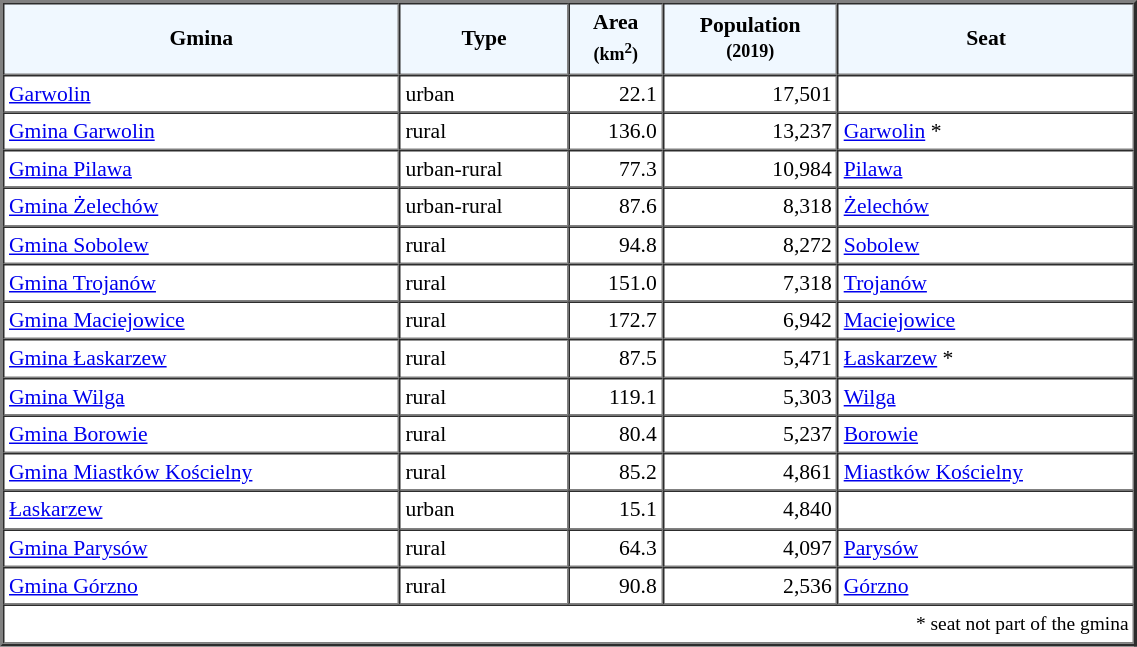<table width="60%" border="2" cellpadding="3" cellspacing="0" style="font-size:90%;line-height:120%;">
<tr bgcolor="F0F8FF">
<td style="text-align:center;"><strong>Gmina</strong></td>
<td style="text-align:center;"><strong>Type</strong></td>
<td style="text-align:center;"><strong>Area<br><small>(km<sup>2</sup>)</small></strong></td>
<td style="text-align:center;"><strong>Population<br><small>(2019)</small></strong></td>
<td style="text-align:center;"><strong>Seat</strong></td>
</tr>
<tr>
<td><a href='#'>Garwolin</a></td>
<td>urban</td>
<td style="text-align:right;">22.1</td>
<td style="text-align:right;">17,501</td>
<td> </td>
</tr>
<tr>
<td><a href='#'>Gmina Garwolin</a></td>
<td>rural</td>
<td style="text-align:right;">136.0</td>
<td style="text-align:right;">13,237</td>
<td><a href='#'>Garwolin</a> *</td>
</tr>
<tr>
<td><a href='#'>Gmina Pilawa</a></td>
<td>urban-rural</td>
<td style="text-align:right;">77.3</td>
<td style="text-align:right;">10,984</td>
<td><a href='#'>Pilawa</a></td>
</tr>
<tr>
<td><a href='#'>Gmina Żelechów</a></td>
<td>urban-rural</td>
<td style="text-align:right;">87.6</td>
<td style="text-align:right;">8,318</td>
<td><a href='#'>Żelechów</a></td>
</tr>
<tr>
<td><a href='#'>Gmina Sobolew</a></td>
<td>rural</td>
<td style="text-align:right;">94.8</td>
<td style="text-align:right;">8,272</td>
<td><a href='#'>Sobolew</a></td>
</tr>
<tr>
<td><a href='#'>Gmina Trojanów</a></td>
<td>rural</td>
<td style="text-align:right;">151.0</td>
<td style="text-align:right;">7,318</td>
<td><a href='#'>Trojanów</a></td>
</tr>
<tr>
<td><a href='#'>Gmina Maciejowice</a></td>
<td>rural</td>
<td style="text-align:right;">172.7</td>
<td style="text-align:right;">6,942</td>
<td><a href='#'>Maciejowice</a></td>
</tr>
<tr>
<td><a href='#'>Gmina Łaskarzew</a></td>
<td>rural</td>
<td style="text-align:right;">87.5</td>
<td style="text-align:right;">5,471</td>
<td><a href='#'>Łaskarzew</a> *</td>
</tr>
<tr>
<td><a href='#'>Gmina Wilga</a></td>
<td>rural</td>
<td style="text-align:right;">119.1</td>
<td style="text-align:right;">5,303</td>
<td><a href='#'>Wilga</a></td>
</tr>
<tr>
<td><a href='#'>Gmina Borowie</a></td>
<td>rural</td>
<td style="text-align:right;">80.4</td>
<td style="text-align:right;">5,237</td>
<td><a href='#'>Borowie</a></td>
</tr>
<tr>
<td><a href='#'>Gmina Miastków Kościelny</a></td>
<td>rural</td>
<td style="text-align:right;">85.2</td>
<td style="text-align:right;">4,861</td>
<td><a href='#'>Miastków Kościelny</a></td>
</tr>
<tr>
<td><a href='#'>Łaskarzew</a></td>
<td>urban</td>
<td style="text-align:right;">15.1</td>
<td style="text-align:right;">4,840</td>
<td> </td>
</tr>
<tr>
<td><a href='#'>Gmina Parysów</a></td>
<td>rural</td>
<td style="text-align:right;">64.3</td>
<td style="text-align:right;">4,097</td>
<td><a href='#'>Parysów</a></td>
</tr>
<tr>
<td><a href='#'>Gmina Górzno</a></td>
<td>rural</td>
<td style="text-align:right;">90.8</td>
<td style="text-align:right;">2,536</td>
<td><a href='#'>Górzno</a></td>
</tr>
<tr>
<td colspan=5 style="text-align:right;font-size:90%">* seat not part of the gmina</td>
</tr>
<tr>
</tr>
</table>
